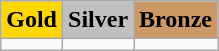<table class="wikitable">
<tr>
<td align=center bgcolor=gold> <strong>Gold</strong></td>
<td align=center bgcolor=silver> <strong>Silver</strong></td>
<td align=center bgcolor=cc9966> <strong>Bronze</strong></td>
</tr>
<tr>
<td></td>
<td></td>
<td></td>
</tr>
</table>
